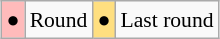<table class="wikitable" style="margin:0.5em auto; font-size:90%; line-height:1.25em; text-align:center;">
<tr>
<td bgcolor="#FFBBBB" align=center>●</td>
<td>Round</td>
<td bgcolor="#FFDF80" align=center>●</td>
<td>Last round</td>
</tr>
</table>
